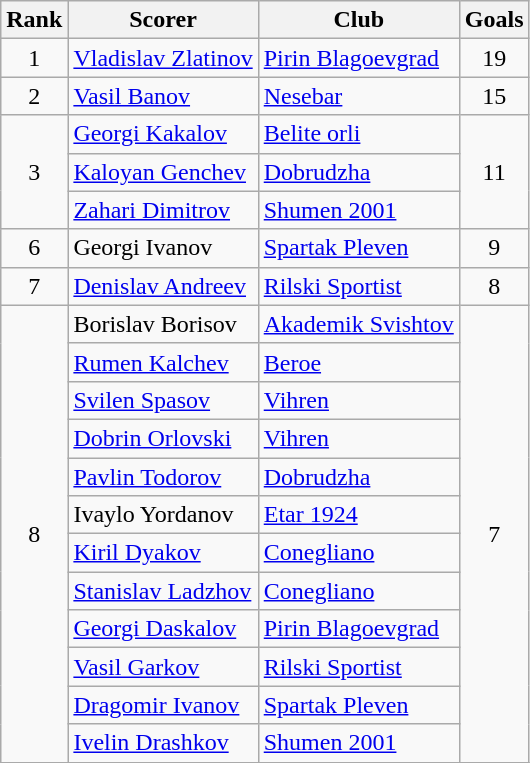<table class="wikitable" style="text-align:center">
<tr>
<th>Rank</th>
<th>Scorer</th>
<th>Club</th>
<th>Goals</th>
</tr>
<tr>
<td rowspan="1">1</td>
<td align="left"> <a href='#'>Vladislav Zlatinov</a></td>
<td align="left"><a href='#'>Pirin Blagoevgrad</a></td>
<td rowspan="1">19</td>
</tr>
<tr>
<td rowspan="1">2</td>
<td align="left"> <a href='#'>Vasil Banov</a></td>
<td align="left"><a href='#'>Nesebar</a></td>
<td rowspan="1">15</td>
</tr>
<tr>
<td rowspan="3">3</td>
<td align="left"> <a href='#'>Georgi Kakalov</a></td>
<td align="left"><a href='#'>Belite orli</a></td>
<td rowspan="3">11</td>
</tr>
<tr>
<td align="left"> <a href='#'>Kaloyan Genchev</a></td>
<td align="left"><a href='#'>Dobrudzha</a></td>
</tr>
<tr>
<td align="left"> <a href='#'>Zahari Dimitrov</a></td>
<td align="left"><a href='#'>Shumen 2001</a></td>
</tr>
<tr>
<td rowspan="1">6</td>
<td align="left"> Georgi Ivanov</td>
<td align="left"><a href='#'>Spartak Pleven</a></td>
<td rowspan="1">9</td>
</tr>
<tr>
<td rowspan="1">7</td>
<td align="left"> <a href='#'>Denislav Andreev</a></td>
<td align="left"><a href='#'>Rilski Sportist</a></td>
<td rowspan="1">8</td>
</tr>
<tr>
<td rowspan="12">8</td>
<td align="left"> Borislav Borisov</td>
<td align="left"><a href='#'>Akademik Svishtov</a></td>
<td rowspan="12">7</td>
</tr>
<tr>
<td align="left"> <a href='#'>Rumen Kalchev</a></td>
<td align="left"><a href='#'>Beroe</a></td>
</tr>
<tr>
<td align="left"> <a href='#'>Svilen Spasov</a></td>
<td align="left"><a href='#'>Vihren</a></td>
</tr>
<tr>
<td align="left"> <a href='#'>Dobrin Orlovski</a></td>
<td align="left"><a href='#'>Vihren</a></td>
</tr>
<tr>
<td align="left"> <a href='#'>Pavlin Todorov</a></td>
<td align="left"><a href='#'>Dobrudzha</a></td>
</tr>
<tr>
<td align="left"> Ivaylo Yordanov</td>
<td align="left"><a href='#'>Etar 1924</a></td>
</tr>
<tr>
<td align="left"> <a href='#'>Kiril Dyakov</a></td>
<td align="left"><a href='#'>Conegliano</a></td>
</tr>
<tr>
<td align="left"> <a href='#'>Stanislav Ladzhov</a></td>
<td align="left"><a href='#'>Conegliano</a></td>
</tr>
<tr>
<td align="left"> <a href='#'>Georgi Daskalov</a></td>
<td align="left"><a href='#'>Pirin Blagoevgrad</a></td>
</tr>
<tr>
<td align="left"> <a href='#'>Vasil Garkov</a></td>
<td align="left"><a href='#'>Rilski Sportist</a></td>
</tr>
<tr>
<td align="left"> <a href='#'>Dragomir Ivanov</a></td>
<td align="left"><a href='#'>Spartak Pleven</a></td>
</tr>
<tr>
<td align="left"> <a href='#'>Ivelin Drashkov</a></td>
<td align="left"><a href='#'>Shumen 2001</a></td>
</tr>
<tr>
</tr>
</table>
